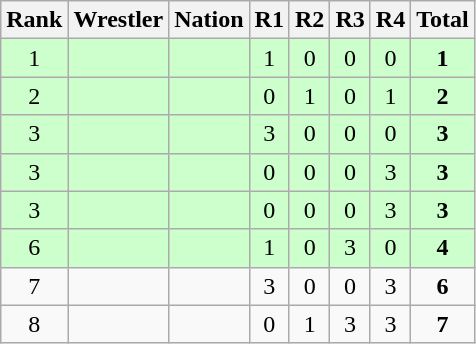<table class="wikitable sortable" style="text-align:center;">
<tr>
<th>Rank</th>
<th>Wrestler</th>
<th>Nation</th>
<th>R1</th>
<th>R2</th>
<th>R3</th>
<th>R4</th>
<th>Total</th>
</tr>
<tr style="background:#cfc;">
<td>1</td>
<td align=left></td>
<td align=left></td>
<td>1</td>
<td>0</td>
<td>0</td>
<td>0</td>
<td><strong>1</strong></td>
</tr>
<tr style="background:#cfc;">
<td>2</td>
<td align=left></td>
<td align=left></td>
<td>0</td>
<td>1</td>
<td>0</td>
<td>1</td>
<td><strong>2</strong></td>
</tr>
<tr style="background:#cfc;">
<td>3</td>
<td align=left></td>
<td align=left></td>
<td>3</td>
<td>0</td>
<td>0</td>
<td>0</td>
<td><strong>3</strong></td>
</tr>
<tr style="background:#cfc;">
<td>3</td>
<td align=left></td>
<td align=left></td>
<td>0</td>
<td>0</td>
<td>0</td>
<td>3</td>
<td><strong>3</strong></td>
</tr>
<tr style="background:#cfc;">
<td>3</td>
<td align=left></td>
<td align=left></td>
<td>0</td>
<td>0</td>
<td>0</td>
<td>3</td>
<td><strong>3</strong></td>
</tr>
<tr style="background:#cfc;">
<td>6</td>
<td align=left></td>
<td align=left></td>
<td>1</td>
<td>0</td>
<td>3</td>
<td>0</td>
<td><strong>4</strong></td>
</tr>
<tr>
<td>7</td>
<td align=left></td>
<td align=left></td>
<td>3</td>
<td>0</td>
<td>0</td>
<td>3</td>
<td><strong>6</strong></td>
</tr>
<tr>
<td>8</td>
<td align=left></td>
<td align=left></td>
<td>0</td>
<td>1</td>
<td>3</td>
<td>3</td>
<td><strong>7</strong></td>
</tr>
</table>
